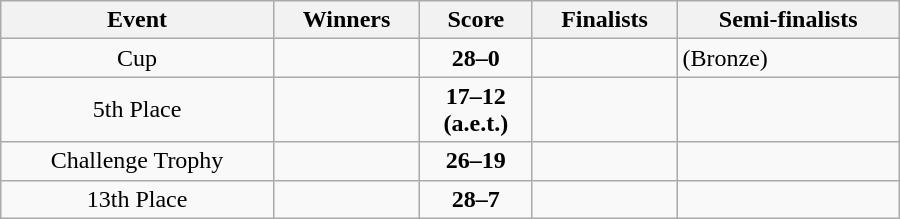<table class="wikitable" width=600 style="text-align: center">
<tr>
<th>Event</th>
<th>Winners</th>
<th>Score</th>
<th>Finalists</th>
<th>Semi-finalists</th>
</tr>
<tr>
<td>Cup</td>
<td align=left><strong></strong></td>
<td><strong>28–0</strong></td>
<td align=left></td>
<td align=left> (Bronze)<br></td>
</tr>
<tr>
<td>5th Place</td>
<td align=left><strong></strong></td>
<td><strong>17–12<br>(a.e.t.)</strong></td>
<td align=left></td>
<td align=left><br></td>
</tr>
<tr>
<td>Challenge Trophy</td>
<td align=left><strong></strong></td>
<td><strong>26–19</strong></td>
<td align=left></td>
<td align=left><br></td>
</tr>
<tr>
<td>13th Place</td>
<td align=left><strong></strong></td>
<td><strong>28–7</strong></td>
<td align=left></td>
<td align=left><br></td>
</tr>
</table>
